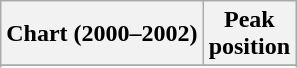<table class="wikitable sortable plainrowheaders">
<tr>
<th scope="col">Chart (2000–2002)</th>
<th scope="col">Peak<br>position</th>
</tr>
<tr>
</tr>
<tr>
</tr>
</table>
